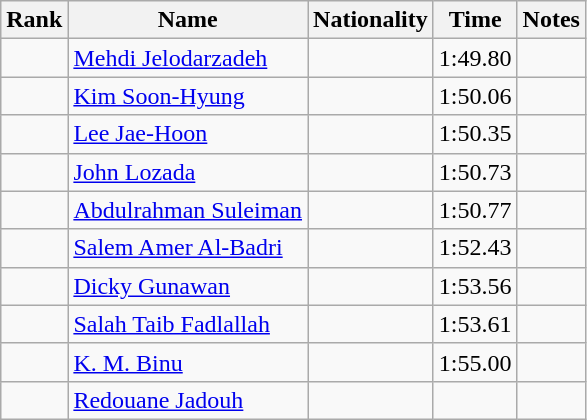<table class="wikitable sortable" style="text-align:center">
<tr>
<th>Rank</th>
<th>Name</th>
<th>Nationality</th>
<th>Time</th>
<th>Notes</th>
</tr>
<tr>
<td></td>
<td align=left><a href='#'>Mehdi Jelodarzadeh</a></td>
<td align=left></td>
<td>1:49.80</td>
<td></td>
</tr>
<tr>
<td></td>
<td align=left><a href='#'>Kim Soon-Hyung</a></td>
<td align=left></td>
<td>1:50.06</td>
<td></td>
</tr>
<tr>
<td></td>
<td align=left><a href='#'>Lee Jae-Hoon</a></td>
<td align=left></td>
<td>1:50.35</td>
<td></td>
</tr>
<tr>
<td></td>
<td align=left><a href='#'>John Lozada</a></td>
<td align=left></td>
<td>1:50.73</td>
<td></td>
</tr>
<tr>
<td></td>
<td align=left><a href='#'>Abdulrahman Suleiman</a></td>
<td align=left></td>
<td>1:50.77</td>
<td></td>
</tr>
<tr>
<td></td>
<td align=left><a href='#'>Salem Amer Al-Badri</a></td>
<td align=left></td>
<td>1:52.43</td>
<td></td>
</tr>
<tr>
<td></td>
<td align=left><a href='#'>Dicky Gunawan</a></td>
<td align=left></td>
<td>1:53.56</td>
<td></td>
</tr>
<tr>
<td></td>
<td align=left><a href='#'>Salah Taib Fadlallah</a></td>
<td align=left></td>
<td>1:53.61</td>
<td></td>
</tr>
<tr>
<td></td>
<td align=left><a href='#'>K. M. Binu</a></td>
<td align=left></td>
<td>1:55.00</td>
<td></td>
</tr>
<tr>
<td></td>
<td align=left><a href='#'>Redouane Jadouh</a></td>
<td align=left></td>
<td></td>
<td></td>
</tr>
</table>
